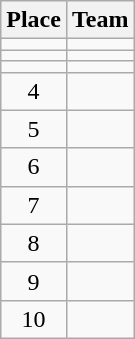<table class="wikitable">
<tr>
<th scope="col">Place</th>
<th scope="col">Team</th>
</tr>
<tr>
<td align=center></td>
<td></td>
</tr>
<tr>
<td align=center></td>
<td></td>
</tr>
<tr>
<td align=center></td>
<td></td>
</tr>
<tr>
<td align=center>4</td>
<td></td>
</tr>
<tr>
<td align=center>5</td>
<td></td>
</tr>
<tr>
<td align=center>6</td>
<td></td>
</tr>
<tr>
<td align=center>7</td>
<td></td>
</tr>
<tr>
<td align=center>8</td>
<td></td>
</tr>
<tr>
<td align=center>9</td>
<td></td>
</tr>
<tr>
<td align=center>10</td>
<td></td>
</tr>
</table>
